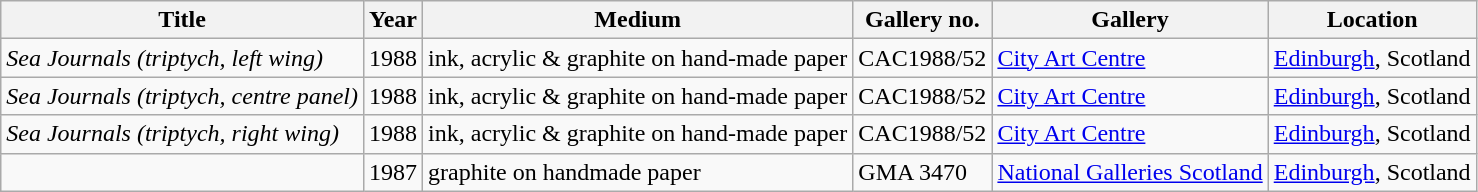<table class="wikitable">
<tr>
<th>Title</th>
<th>Year</th>
<th>Medium</th>
<th>Gallery no.</th>
<th>Gallery</th>
<th>Location</th>
</tr>
<tr>
<td><em>Sea Journals (triptych, left wing)</em></td>
<td>1988</td>
<td>ink, acrylic & graphite on hand-made paper</td>
<td>CAC1988/52</td>
<td><a href='#'>City Art Centre</a></td>
<td><a href='#'>Edinburgh</a>, Scotland</td>
</tr>
<tr>
<td><em>Sea Journals (triptych, centre panel)</em></td>
<td>1988</td>
<td>ink, acrylic & graphite on hand-made paper</td>
<td>CAC1988/52</td>
<td><a href='#'>City Art Centre</a></td>
<td><a href='#'>Edinburgh</a>, Scotland</td>
</tr>
<tr>
<td><em>Sea Journals (triptych, right wing)</em></td>
<td>1988</td>
<td>ink, acrylic & graphite on hand-made paper</td>
<td>CAC1988/52</td>
<td><a href='#'>City Art Centre</a></td>
<td><a href='#'>Edinburgh</a>, Scotland</td>
</tr>
<tr>
<td><em></em></td>
<td>1987</td>
<td>graphite on handmade paper</td>
<td>GMA 3470</td>
<td><a href='#'>National Galleries Scotland</a></td>
<td><a href='#'>Edinburgh</a>, Scotland</td>
</tr>
</table>
